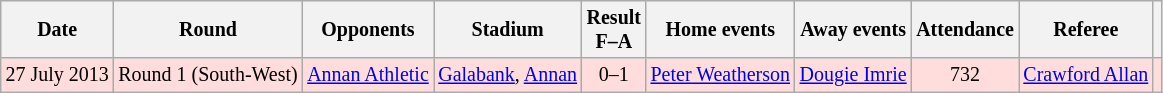<table class="wikitable" style="border-collapse:collapse; text-align:center; font-size:smaller;">
<tr style="background:#f0f6ff;">
<th>Date</th>
<th>Round</th>
<th>Opponents</th>
<th>Stadium</th>
<th>Result <br> F–A</th>
<th>Home events</th>
<th>Away events</th>
<th>Attendance</th>
<th>Referee</th>
<th></th>
</tr>
<tr style="background:#fdd;">
<td>27 July 2013</td>
<td>Round 1 (South-West)</td>
<td><a href='#'>Annan Athletic</a></td>
<td><a href='#'>Galabank</a>, <a href='#'>Annan</a></td>
<td>0–1</td>
<td><a href='#'>Peter Weatherson</a> </td>
<td><a href='#'>Dougie Imrie</a> </td>
<td>732</td>
<td><a href='#'>Crawford Allan</a></td>
<td></td>
</tr>
</table>
